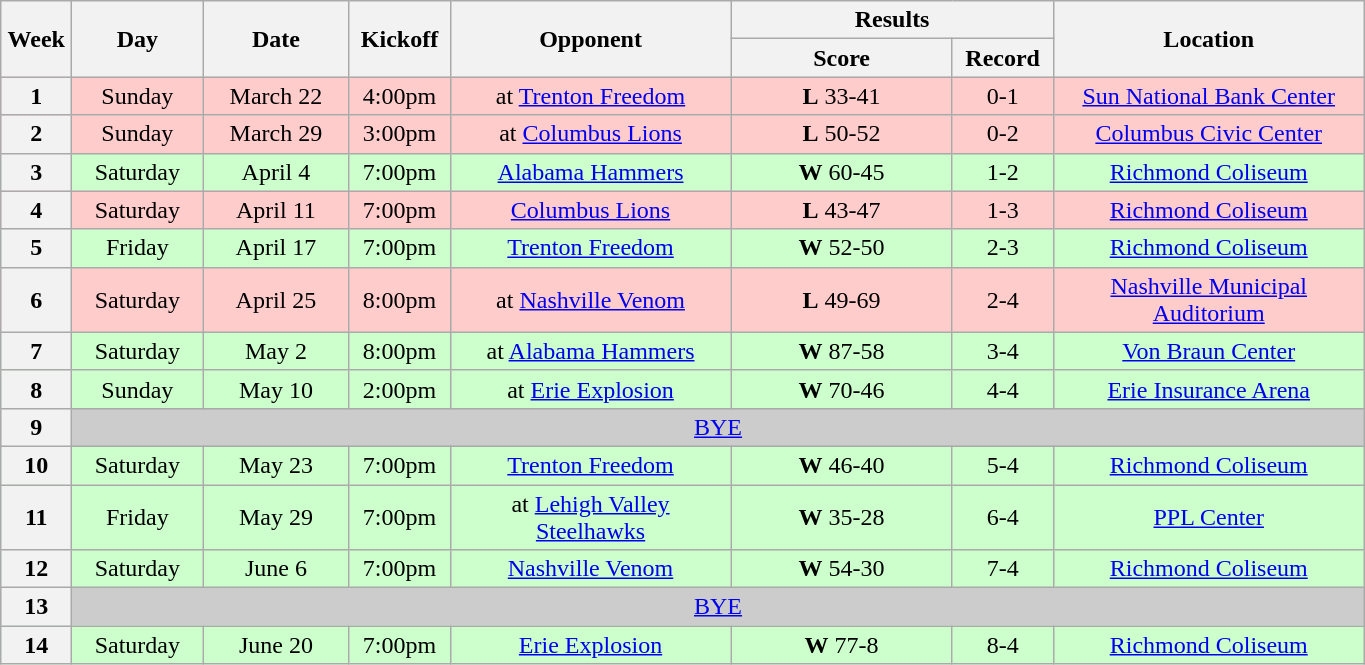<table class="wikitable">
<tr>
<th rowspan="2" width="40">Week</th>
<th rowspan="2" width="80">Day</th>
<th rowspan="2" width="90">Date</th>
<th rowspan="2" width="60">Kickoff</th>
<th rowspan="2" width="180">Opponent</th>
<th colspan="2" width="200">Results</th>
<th rowspan="2" width="200">Location</th>
</tr>
<tr>
<th width="140">Score</th>
<th width="60">Record</th>
</tr>
<tr align="center" bgcolor="#FFCCCC">
<th>1</th>
<td>Sunday</td>
<td>March 22</td>
<td>4:00pm</td>
<td>at <a href='#'>Trenton Freedom</a></td>
<td><strong>L</strong> 33-41</td>
<td>0-1</td>
<td><a href='#'>Sun National Bank Center</a></td>
</tr>
<tr align="center" bgcolor="#FFCCCC">
<th>2</th>
<td>Sunday</td>
<td>March 29</td>
<td>3:00pm</td>
<td>at <a href='#'>Columbus Lions</a></td>
<td><strong>L</strong> 50-52</td>
<td>0-2</td>
<td><a href='#'>Columbus Civic Center</a></td>
</tr>
<tr align="center" bgcolor="#CCFFCC">
<th>3</th>
<td>Saturday</td>
<td>April 4</td>
<td>7:00pm</td>
<td><a href='#'>Alabama Hammers</a></td>
<td><strong>W</strong> 60-45</td>
<td>1-2</td>
<td><a href='#'>Richmond Coliseum</a></td>
</tr>
<tr align="center" bgcolor="#FFCCCC">
<th>4</th>
<td>Saturday</td>
<td>April 11</td>
<td>7:00pm</td>
<td><a href='#'>Columbus Lions</a></td>
<td><strong>L</strong> 43-47</td>
<td>1-3</td>
<td><a href='#'>Richmond Coliseum</a></td>
</tr>
<tr align="center" bgcolor="#CCFFCC">
<th>5</th>
<td>Friday</td>
<td>April 17</td>
<td>7:00pm</td>
<td><a href='#'>Trenton Freedom</a></td>
<td><strong>W</strong> 52-50</td>
<td>2-3</td>
<td><a href='#'>Richmond Coliseum</a></td>
</tr>
<tr align="center" bgcolor="#FFCCCC">
<th>6</th>
<td>Saturday</td>
<td>April 25</td>
<td>8:00pm</td>
<td>at <a href='#'>Nashville Venom</a></td>
<td><strong>L</strong> 49-69</td>
<td>2-4</td>
<td><a href='#'>Nashville Municipal Auditorium</a></td>
</tr>
<tr align="center" bgcolor="#CCFFCC">
<th>7</th>
<td>Saturday</td>
<td>May 2</td>
<td>8:00pm</td>
<td>at <a href='#'>Alabama Hammers</a></td>
<td><strong>W</strong> 87-58</td>
<td>3-4</td>
<td><a href='#'>Von Braun Center</a></td>
</tr>
<tr align="center" bgcolor="#CCFFCC">
<th>8</th>
<td>Sunday</td>
<td>May 10</td>
<td>2:00pm</td>
<td>at <a href='#'>Erie Explosion</a></td>
<td><strong>W</strong> 70-46</td>
<td>4-4</td>
<td><a href='#'>Erie Insurance Arena</a></td>
</tr>
<tr align="center" bgcolor="#CCCCCC">
<th>9</th>
<td colSpan=7><a href='#'>BYE</a></td>
</tr>
<tr align="center"  bgcolor="#CCFFCC">
<th>10</th>
<td>Saturday</td>
<td>May 23</td>
<td>7:00pm</td>
<td><a href='#'>Trenton Freedom</a></td>
<td><strong>W</strong> 46-40</td>
<td>5-4</td>
<td><a href='#'>Richmond Coliseum</a></td>
</tr>
<tr align="center" bgcolor="#CCFFCC">
<th>11</th>
<td>Friday</td>
<td>May 29</td>
<td>7:00pm</td>
<td>at <a href='#'>Lehigh Valley Steelhawks</a></td>
<td><strong>W</strong> 35-28</td>
<td>6-4</td>
<td><a href='#'>PPL Center</a></td>
</tr>
<tr align="center" bgcolor="#CCFFCC">
<th>12</th>
<td>Saturday</td>
<td>June 6</td>
<td>7:00pm</td>
<td><a href='#'>Nashville Venom</a></td>
<td><strong>W</strong> 54-30</td>
<td>7-4</td>
<td><a href='#'>Richmond Coliseum</a></td>
</tr>
<tr align="center" bgcolor="#CCCCCC">
<th>13</th>
<td colSpan=7><a href='#'>BYE</a></td>
</tr>
<tr align="center" bgcolor="#CCFFCC">
<th>14</th>
<td>Saturday</td>
<td>June 20</td>
<td>7:00pm</td>
<td><a href='#'>Erie Explosion</a></td>
<td><strong>W</strong> 77-8</td>
<td>8-4</td>
<td><a href='#'>Richmond Coliseum</a></td>
</tr>
</table>
